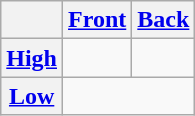<table class="wikitable" style="text-align: center;">
<tr>
<th></th>
<th><a href='#'>Front</a></th>
<th><a href='#'>Back</a></th>
</tr>
<tr>
<th><a href='#'>High</a></th>
<td></td>
<td></td>
</tr>
<tr>
<th><a href='#'>Low</a></th>
<td colspan=2></td>
</tr>
</table>
